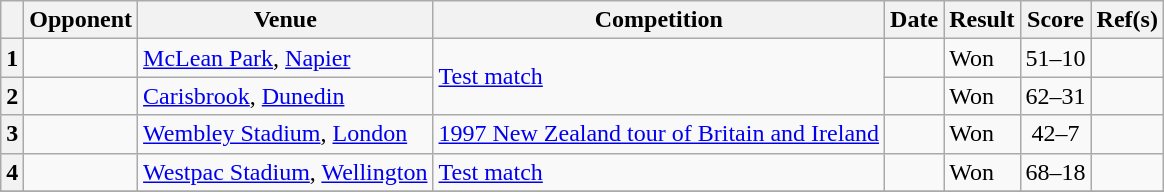<table class="wikitable sortable">
<tr>
<th scope="col"></th>
<th scope="col">Opponent</th>
<th scope="col">Venue</th>
<th scope="col">Competition</th>
<th scope="col">Date</th>
<th scope="col">Result</th>
<th scope="col">Score</th>
<th scope="col" class="unsortable">Ref(s)</th>
</tr>
<tr>
<th style="text-align: center">1</th>
<td></td>
<td><a href='#'>McLean Park</a>, <a href='#'>Napier</a></td>
<td rowspan=2 data-sort-value=""><a href='#'>Test match</a></td>
<td></td>
<td>Won</td>
<td style="text-align: center" data-sort-value="">51–10</td>
<td style="text-align: center"></td>
</tr>
<tr>
<th style="text-align: center">2</th>
<td></td>
<td><a href='#'>Carisbrook</a>, <a href='#'>Dunedin</a></td>
<td></td>
<td>Won</td>
<td style="text-align: center" data-sort-value="">62–31</td>
<td style="text-align: center"></td>
</tr>
<tr>
<th style="text-align: center">3</th>
<td></td>
<td><a href='#'>Wembley Stadium</a>, <a href='#'>London</a></td>
<td data-sort-value=""><a href='#'>1997 New Zealand tour of Britain and Ireland</a></td>
<td></td>
<td>Won</td>
<td style="text-align: center" data-sort-value="">42–7</td>
<td style="text-align: center"></td>
</tr>
<tr>
<th style="text-align: center">4</th>
<td></td>
<td><a href='#'>Westpac Stadium</a>, <a href='#'>Wellington</a></td>
<td data-sort-value=""><a href='#'>Test match</a></td>
<td></td>
<td>Won</td>
<td style="text-align: center" data-sort-value="">68–18</td>
<td style="text-align: center"></td>
</tr>
<tr>
</tr>
</table>
